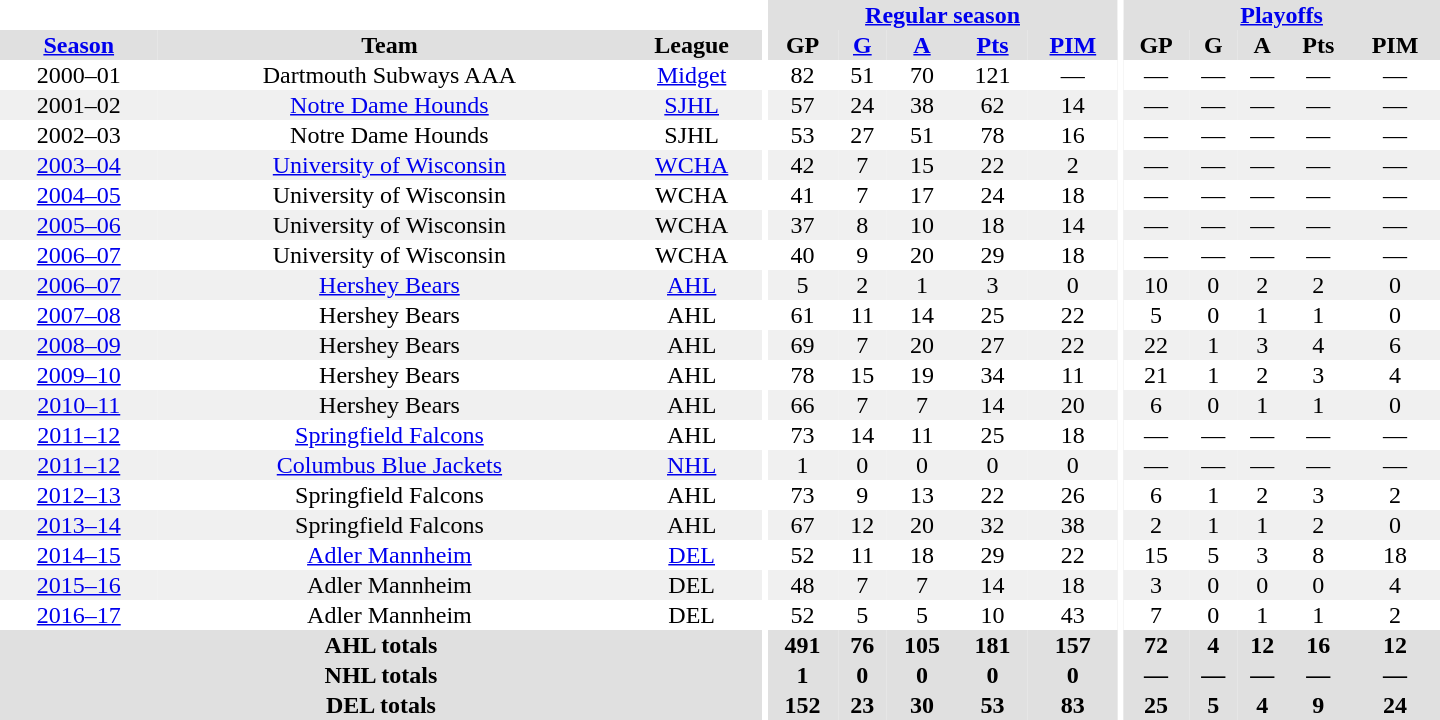<table border="0" cellpadding="1" cellspacing="0" style="text-align:center; width:60em">
<tr bgcolor="#e0e0e0">
<th colspan="3" bgcolor="#ffffff"></th>
<th rowspan="99" bgcolor="#ffffff"></th>
<th colspan="5"><a href='#'>Regular season</a></th>
<th rowspan="99" bgcolor="#ffffff"></th>
<th colspan="5"><a href='#'>Playoffs</a></th>
</tr>
<tr bgcolor="#e0e0e0">
<th><a href='#'>Season</a></th>
<th>Team</th>
<th>League</th>
<th>GP</th>
<th><a href='#'>G</a></th>
<th><a href='#'>A</a></th>
<th><a href='#'>Pts</a></th>
<th><a href='#'>PIM</a></th>
<th>GP</th>
<th>G</th>
<th>A</th>
<th>Pts</th>
<th>PIM</th>
</tr>
<tr>
<td>2000–01</td>
<td>Dartmouth Subways AAA</td>
<td><a href='#'>Midget</a></td>
<td>82</td>
<td>51</td>
<td>70</td>
<td>121</td>
<td>—</td>
<td>—</td>
<td>—</td>
<td>—</td>
<td>—</td>
<td>—</td>
</tr>
<tr bgcolor="#f0f0f0">
<td>2001–02</td>
<td><a href='#'>Notre Dame Hounds</a></td>
<td><a href='#'>SJHL</a></td>
<td>57</td>
<td>24</td>
<td>38</td>
<td>62</td>
<td>14</td>
<td>—</td>
<td>—</td>
<td>—</td>
<td>—</td>
<td>—</td>
</tr>
<tr>
<td>2002–03</td>
<td>Notre Dame Hounds</td>
<td>SJHL</td>
<td>53</td>
<td>27</td>
<td>51</td>
<td>78</td>
<td>16</td>
<td>—</td>
<td>—</td>
<td>—</td>
<td>—</td>
<td>—</td>
</tr>
<tr bgcolor="#f0f0f0">
<td><a href='#'>2003–04</a></td>
<td><a href='#'>University of Wisconsin</a></td>
<td><a href='#'>WCHA</a></td>
<td>42</td>
<td>7</td>
<td>15</td>
<td>22</td>
<td>2</td>
<td>—</td>
<td>—</td>
<td>—</td>
<td>—</td>
<td>—</td>
</tr>
<tr>
<td><a href='#'>2004–05</a></td>
<td>University of Wisconsin</td>
<td>WCHA</td>
<td>41</td>
<td>7</td>
<td>17</td>
<td>24</td>
<td>18</td>
<td>—</td>
<td>—</td>
<td>—</td>
<td>—</td>
<td>—</td>
</tr>
<tr bgcolor="#f0f0f0">
<td><a href='#'>2005–06</a></td>
<td>University of Wisconsin</td>
<td>WCHA</td>
<td>37</td>
<td>8</td>
<td>10</td>
<td>18</td>
<td>14</td>
<td>—</td>
<td>—</td>
<td>—</td>
<td>—</td>
<td>—</td>
</tr>
<tr>
<td><a href='#'>2006–07</a></td>
<td>University of Wisconsin</td>
<td>WCHA</td>
<td>40</td>
<td>9</td>
<td>20</td>
<td>29</td>
<td>18</td>
<td>—</td>
<td>—</td>
<td>—</td>
<td>—</td>
<td>—</td>
</tr>
<tr bgcolor="#f0f0f0">
<td><a href='#'>2006–07</a></td>
<td><a href='#'>Hershey Bears</a></td>
<td><a href='#'>AHL</a></td>
<td>5</td>
<td>2</td>
<td>1</td>
<td>3</td>
<td>0</td>
<td>10</td>
<td>0</td>
<td>2</td>
<td>2</td>
<td>0</td>
</tr>
<tr>
<td><a href='#'>2007–08</a></td>
<td>Hershey Bears</td>
<td>AHL</td>
<td>61</td>
<td>11</td>
<td>14</td>
<td>25</td>
<td>22</td>
<td>5</td>
<td>0</td>
<td>1</td>
<td>1</td>
<td>0</td>
</tr>
<tr bgcolor="#f0f0f0">
<td><a href='#'>2008–09</a></td>
<td>Hershey Bears</td>
<td>AHL</td>
<td>69</td>
<td>7</td>
<td>20</td>
<td>27</td>
<td>22</td>
<td>22</td>
<td>1</td>
<td>3</td>
<td>4</td>
<td>6</td>
</tr>
<tr>
<td><a href='#'>2009–10</a></td>
<td>Hershey Bears</td>
<td>AHL</td>
<td>78</td>
<td>15</td>
<td>19</td>
<td>34</td>
<td>11</td>
<td>21</td>
<td>1</td>
<td>2</td>
<td>3</td>
<td>4</td>
</tr>
<tr bgcolor="#f0f0f0">
<td><a href='#'>2010–11</a></td>
<td>Hershey Bears</td>
<td>AHL</td>
<td>66</td>
<td>7</td>
<td>7</td>
<td>14</td>
<td>20</td>
<td>6</td>
<td>0</td>
<td>1</td>
<td>1</td>
<td>0</td>
</tr>
<tr>
<td><a href='#'>2011–12</a></td>
<td><a href='#'>Springfield Falcons</a></td>
<td>AHL</td>
<td>73</td>
<td>14</td>
<td>11</td>
<td>25</td>
<td>18</td>
<td>—</td>
<td>—</td>
<td>—</td>
<td>—</td>
<td>—</td>
</tr>
<tr bgcolor="#f0f0f0">
<td><a href='#'>2011–12</a></td>
<td><a href='#'>Columbus Blue Jackets</a></td>
<td><a href='#'>NHL</a></td>
<td>1</td>
<td>0</td>
<td>0</td>
<td>0</td>
<td>0</td>
<td>—</td>
<td>—</td>
<td>—</td>
<td>—</td>
<td>—</td>
</tr>
<tr>
<td><a href='#'>2012–13</a></td>
<td>Springfield Falcons</td>
<td>AHL</td>
<td>73</td>
<td>9</td>
<td>13</td>
<td>22</td>
<td>26</td>
<td>6</td>
<td>1</td>
<td>2</td>
<td>3</td>
<td>2</td>
</tr>
<tr bgcolor="#f0f0f0">
<td><a href='#'>2013–14</a></td>
<td>Springfield Falcons</td>
<td>AHL</td>
<td>67</td>
<td>12</td>
<td>20</td>
<td>32</td>
<td>38</td>
<td>2</td>
<td>1</td>
<td>1</td>
<td>2</td>
<td>0</td>
</tr>
<tr>
<td><a href='#'>2014–15</a></td>
<td><a href='#'>Adler Mannheim</a></td>
<td><a href='#'>DEL</a></td>
<td>52</td>
<td>11</td>
<td>18</td>
<td>29</td>
<td>22</td>
<td>15</td>
<td>5</td>
<td>3</td>
<td>8</td>
<td>18</td>
</tr>
<tr bgcolor="#f0f0f0">
<td><a href='#'>2015–16</a></td>
<td>Adler Mannheim</td>
<td>DEL</td>
<td>48</td>
<td>7</td>
<td>7</td>
<td>14</td>
<td>18</td>
<td>3</td>
<td>0</td>
<td>0</td>
<td>0</td>
<td>4</td>
</tr>
<tr>
<td><a href='#'>2016–17</a></td>
<td>Adler Mannheim</td>
<td>DEL</td>
<td>52</td>
<td>5</td>
<td>5</td>
<td>10</td>
<td>43</td>
<td>7</td>
<td>0</td>
<td>1</td>
<td>1</td>
<td>2</td>
</tr>
<tr bgcolor="#e0e0e0">
<th colspan="3">AHL totals</th>
<th>491</th>
<th>76</th>
<th>105</th>
<th>181</th>
<th>157</th>
<th>72</th>
<th>4</th>
<th>12</th>
<th>16</th>
<th>12</th>
</tr>
<tr bgcolor="#e0e0e0">
<th colspan="3">NHL totals</th>
<th>1</th>
<th>0</th>
<th>0</th>
<th>0</th>
<th>0</th>
<th>—</th>
<th>—</th>
<th>—</th>
<th>—</th>
<th>—</th>
</tr>
<tr bgcolor="#e0e0e0">
<th colspan="3">DEL totals</th>
<th>152</th>
<th>23</th>
<th>30</th>
<th>53</th>
<th>83</th>
<th>25</th>
<th>5</th>
<th>4</th>
<th>9</th>
<th>24</th>
</tr>
</table>
